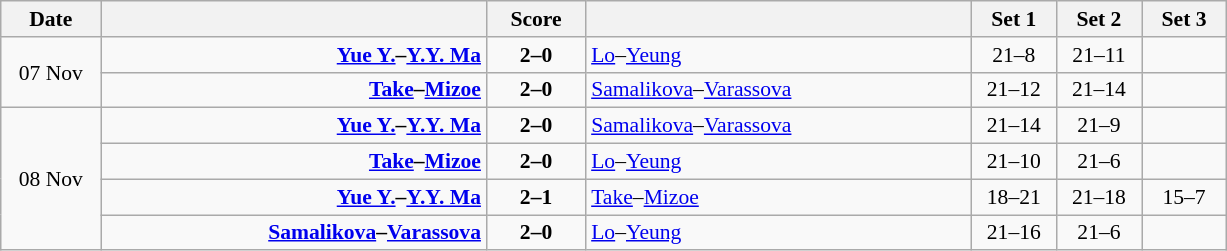<table class="wikitable" style="text-align: center; font-size:90% ">
<tr>
<th width="60">Date</th>
<th align="right" width="250"></th>
<th width="60">Score</th>
<th align="left" width="250"></th>
<th width="50">Set 1</th>
<th width="50">Set 2</th>
<th width="50">Set 3</th>
</tr>
<tr>
<td rowspan=2>07 Nov</td>
<td align=right><strong><a href='#'>Yue Y.</a>–<a href='#'>Y.Y. Ma</a> </strong></td>
<td align=center><strong>2–0</strong></td>
<td align=left> <a href='#'>Lo</a>–<a href='#'>Yeung</a></td>
<td>21–8</td>
<td>21–11</td>
<td></td>
</tr>
<tr>
<td align=right><strong><a href='#'>Take</a>–<a href='#'>Mizoe</a> </strong></td>
<td align=center><strong>2–0</strong></td>
<td align=left> <a href='#'>Samalikova</a>–<a href='#'>Varassova</a></td>
<td>21–12</td>
<td>21–14</td>
<td></td>
</tr>
<tr>
<td rowspan=4>08 Nov</td>
<td align=right><strong><a href='#'>Yue Y.</a>–<a href='#'>Y.Y. Ma</a> </strong></td>
<td align=center><strong>2–0</strong></td>
<td align=left> <a href='#'>Samalikova</a>–<a href='#'>Varassova</a></td>
<td>21–14</td>
<td>21–9</td>
<td></td>
</tr>
<tr>
<td align=right><strong><a href='#'>Take</a>–<a href='#'>Mizoe</a> </strong></td>
<td align=center><strong>2–0</strong></td>
<td align=left> <a href='#'>Lo</a>–<a href='#'>Yeung</a></td>
<td>21–10</td>
<td>21–6</td>
<td></td>
</tr>
<tr>
<td align=right><strong><a href='#'>Yue Y.</a>–<a href='#'>Y.Y. Ma</a> </strong></td>
<td align=center><strong>2–1</strong></td>
<td align=left> <a href='#'>Take</a>–<a href='#'>Mizoe</a></td>
<td>18–21</td>
<td>21–18</td>
<td>15–7</td>
</tr>
<tr>
<td align=right><strong><a href='#'>Samalikova</a>–<a href='#'>Varassova</a> </strong></td>
<td align=center><strong>2–0</strong></td>
<td align=left> <a href='#'>Lo</a>–<a href='#'>Yeung</a></td>
<td>21–16</td>
<td>21–6</td>
<td></td>
</tr>
</table>
